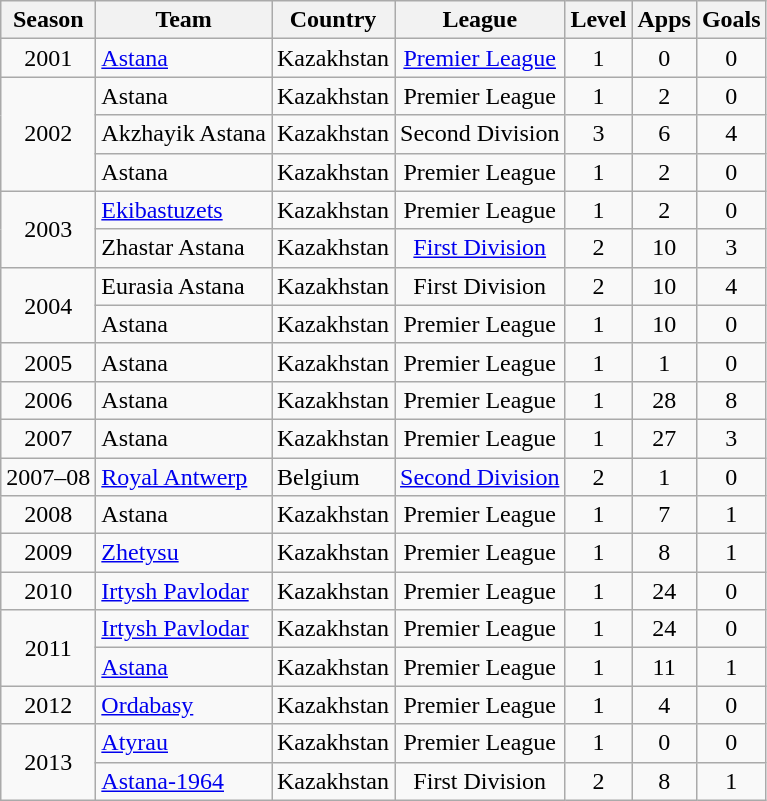<table class="wikitable" style="text-align: center;">
<tr>
<th>Season</th>
<th>Team</th>
<th>Country</th>
<th>League</th>
<th>Level</th>
<th>Apps</th>
<th>Goals</th>
</tr>
<tr>
<td>2001</td>
<td align="left"><a href='#'>Astana</a></td>
<td>Kazakhstan</td>
<td><a href='#'>Premier League</a></td>
<td>1</td>
<td>0</td>
<td>0</td>
</tr>
<tr>
<td rowspan="3">2002</td>
<td align="left">Astana</td>
<td>Kazakhstan</td>
<td>Premier League</td>
<td>1</td>
<td>2</td>
<td>0</td>
</tr>
<tr>
<td align="left">Akzhayik Astana</td>
<td>Kazakhstan</td>
<td>Second Division</td>
<td>3</td>
<td>6</td>
<td>4</td>
</tr>
<tr>
<td align="left">Astana</td>
<td>Kazakhstan</td>
<td>Premier League</td>
<td>1</td>
<td>2</td>
<td>0</td>
</tr>
<tr>
<td rowspan="2">2003</td>
<td align="left"><a href='#'>Ekibastuzets</a></td>
<td>Kazakhstan</td>
<td>Premier League</td>
<td>1</td>
<td>2</td>
<td>0</td>
</tr>
<tr>
<td align="left">Zhastar Astana</td>
<td>Kazakhstan</td>
<td><a href='#'>First Division</a></td>
<td>2</td>
<td>10</td>
<td>3</td>
</tr>
<tr>
<td rowspan="2">2004</td>
<td align="left">Eurasia Astana</td>
<td>Kazakhstan</td>
<td>First Division</td>
<td>2</td>
<td>10</td>
<td>4</td>
</tr>
<tr>
<td align="left">Astana</td>
<td>Kazakhstan</td>
<td>Premier League</td>
<td>1</td>
<td>10</td>
<td>0</td>
</tr>
<tr>
<td>2005</td>
<td align="left">Astana</td>
<td>Kazakhstan</td>
<td>Premier League</td>
<td>1</td>
<td>1</td>
<td>0</td>
</tr>
<tr>
<td>2006</td>
<td align="left">Astana</td>
<td>Kazakhstan</td>
<td>Premier League</td>
<td>1</td>
<td>28</td>
<td>8</td>
</tr>
<tr>
<td>2007</td>
<td align="left">Astana</td>
<td>Kazakhstan</td>
<td>Premier League</td>
<td>1</td>
<td>27</td>
<td>3</td>
</tr>
<tr>
<td>2007–08</td>
<td align="left"><a href='#'>Royal Antwerp</a></td>
<td align="left">Belgium</td>
<td><a href='#'>Second Division</a></td>
<td>2</td>
<td>1</td>
<td>0</td>
</tr>
<tr>
<td>2008</td>
<td align="left">Astana</td>
<td>Kazakhstan</td>
<td>Premier League</td>
<td>1</td>
<td>7</td>
<td>1</td>
</tr>
<tr>
<td>2009</td>
<td align="left"><a href='#'>Zhetysu</a></td>
<td>Kazakhstan</td>
<td>Premier League</td>
<td>1</td>
<td>8</td>
<td>1</td>
</tr>
<tr>
<td>2010</td>
<td align="left"><a href='#'>Irtysh Pavlodar</a></td>
<td>Kazakhstan</td>
<td>Premier League</td>
<td>1</td>
<td>24</td>
<td>0</td>
</tr>
<tr>
<td rowspan="2">2011</td>
<td align="left"><a href='#'>Irtysh Pavlodar</a></td>
<td>Kazakhstan</td>
<td>Premier League</td>
<td>1</td>
<td>24</td>
<td>0</td>
</tr>
<tr>
<td align="left"><a href='#'>Astana</a></td>
<td>Kazakhstan</td>
<td>Premier League</td>
<td>1</td>
<td>11</td>
<td>1</td>
</tr>
<tr>
<td>2012</td>
<td align="left"><a href='#'>Ordabasy</a></td>
<td>Kazakhstan</td>
<td>Premier League</td>
<td>1</td>
<td>4</td>
<td>0</td>
</tr>
<tr>
<td rowspan="2">2013</td>
<td align="left"><a href='#'>Atyrau</a></td>
<td>Kazakhstan</td>
<td>Premier League</td>
<td>1</td>
<td>0</td>
<td>0</td>
</tr>
<tr>
<td align="left"><a href='#'>Astana-1964</a></td>
<td>Kazakhstan</td>
<td>First Division</td>
<td>2</td>
<td>8</td>
<td>1</td>
</tr>
</table>
